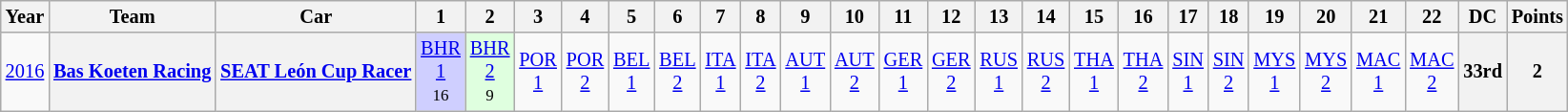<table class="wikitable" style="text-align:center; font-size:85%">
<tr>
<th>Year</th>
<th>Team</th>
<th>Car</th>
<th>1</th>
<th>2</th>
<th>3</th>
<th>4</th>
<th>5</th>
<th>6</th>
<th>7</th>
<th>8</th>
<th>9</th>
<th>10</th>
<th>11</th>
<th>12</th>
<th>13</th>
<th>14</th>
<th>15</th>
<th>16</th>
<th>17</th>
<th>18</th>
<th>19</th>
<th>20</th>
<th>21</th>
<th>22</th>
<th>DC</th>
<th>Points</th>
</tr>
<tr>
<td><a href='#'>2016</a></td>
<th><a href='#'>Bas Koeten Racing</a></th>
<th><a href='#'>SEAT León Cup Racer</a></th>
<td style="background:#CFCFFF;"><a href='#'>BHR<br>1</a><br><small>16</small></td>
<td style="background:#DFFFDF;"><a href='#'>BHR<br>2</a><br><small>9</small></td>
<td><a href='#'>POR<br>1</a></td>
<td><a href='#'>POR<br>2</a></td>
<td><a href='#'>BEL<br>1</a></td>
<td><a href='#'>BEL<br>2</a></td>
<td><a href='#'>ITA<br>1</a></td>
<td><a href='#'>ITA<br>2</a></td>
<td><a href='#'>AUT<br>1</a></td>
<td><a href='#'>AUT<br>2</a></td>
<td><a href='#'>GER<br>1</a></td>
<td><a href='#'>GER<br>2</a></td>
<td><a href='#'>RUS<br>1</a></td>
<td><a href='#'>RUS<br>2</a></td>
<td><a href='#'>THA<br>1</a></td>
<td><a href='#'>THA<br>2</a></td>
<td><a href='#'>SIN<br>1</a></td>
<td><a href='#'>SIN<br>2</a></td>
<td><a href='#'>MYS<br>1</a></td>
<td><a href='#'>MYS<br>2</a></td>
<td><a href='#'>MAC<br>1</a></td>
<td><a href='#'>MAC<br>2</a></td>
<th>33rd</th>
<th>2</th>
</tr>
</table>
